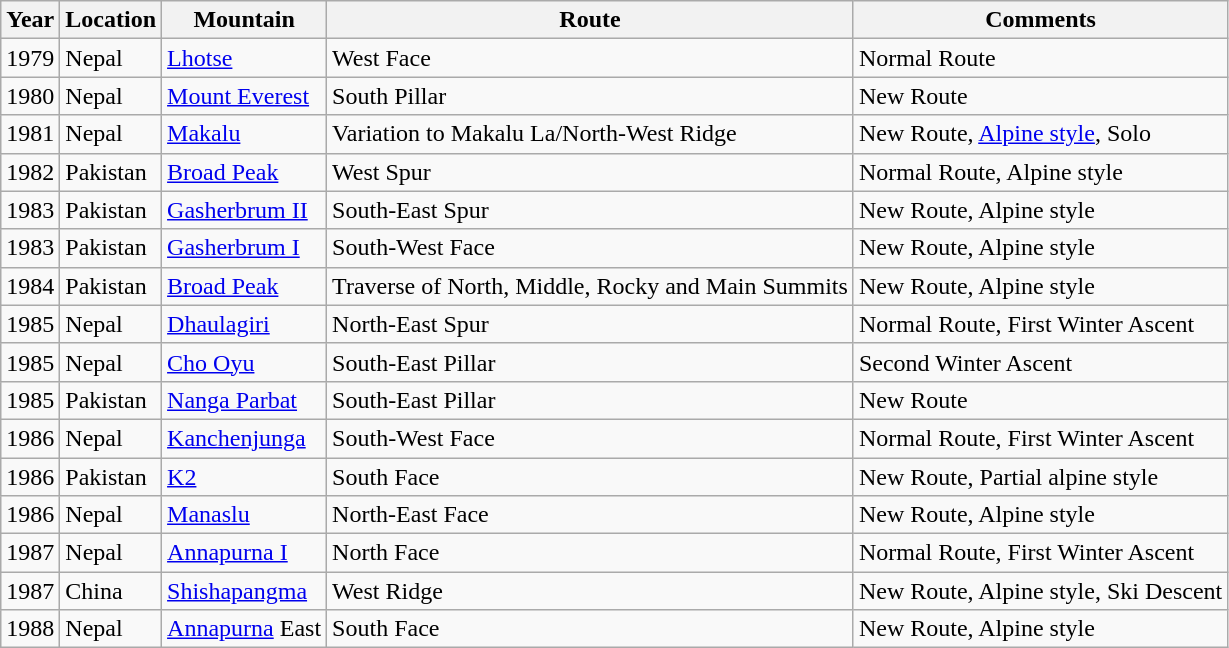<table class="wikitable">
<tr>
<th>Year</th>
<th>Location</th>
<th>Mountain</th>
<th>Route</th>
<th>Comments</th>
</tr>
<tr>
<td>1979</td>
<td>Nepal</td>
<td><a href='#'>Lhotse</a></td>
<td>West Face</td>
<td>Normal Route</td>
</tr>
<tr>
<td>1980</td>
<td>Nepal</td>
<td><a href='#'>Mount Everest</a></td>
<td>South Pillar</td>
<td>New Route</td>
</tr>
<tr>
<td>1981</td>
<td>Nepal</td>
<td><a href='#'>Makalu</a></td>
<td>Variation to Makalu La/North-West Ridge</td>
<td>New Route, <a href='#'>Alpine style</a>, Solo</td>
</tr>
<tr>
<td>1982</td>
<td>Pakistan</td>
<td><a href='#'>Broad Peak</a></td>
<td>West Spur</td>
<td>Normal Route, Alpine style</td>
</tr>
<tr>
<td>1983</td>
<td>Pakistan</td>
<td><a href='#'>Gasherbrum II</a></td>
<td>South-East Spur</td>
<td>New Route, Alpine style</td>
</tr>
<tr>
<td>1983</td>
<td>Pakistan</td>
<td><a href='#'>Gasherbrum I</a></td>
<td>South-West Face</td>
<td>New Route, Alpine style</td>
</tr>
<tr>
<td>1984</td>
<td>Pakistan</td>
<td><a href='#'>Broad Peak</a></td>
<td>Traverse of North, Middle, Rocky and Main Summits</td>
<td>New Route, Alpine style</td>
</tr>
<tr>
<td>1985</td>
<td>Nepal</td>
<td><a href='#'>Dhaulagiri</a></td>
<td>North-East Spur</td>
<td>Normal Route, First Winter Ascent</td>
</tr>
<tr>
<td>1985</td>
<td>Nepal</td>
<td><a href='#'>Cho Oyu</a></td>
<td>South-East Pillar</td>
<td>Second Winter Ascent</td>
</tr>
<tr>
<td>1985</td>
<td>Pakistan</td>
<td><a href='#'>Nanga Parbat</a></td>
<td>South-East Pillar</td>
<td>New Route</td>
</tr>
<tr>
<td>1986</td>
<td>Nepal</td>
<td><a href='#'>Kanchenjunga</a></td>
<td>South-West Face</td>
<td>Normal Route, First Winter Ascent</td>
</tr>
<tr>
<td>1986</td>
<td>Pakistan</td>
<td><a href='#'>K2</a></td>
<td>South Face</td>
<td>New Route, Partial alpine style</td>
</tr>
<tr>
<td>1986</td>
<td>Nepal</td>
<td><a href='#'>Manaslu</a></td>
<td>North-East Face</td>
<td>New Route, Alpine style</td>
</tr>
<tr>
<td>1987</td>
<td>Nepal</td>
<td><a href='#'>Annapurna I</a></td>
<td>North Face</td>
<td>Normal Route, First Winter Ascent</td>
</tr>
<tr>
<td>1987</td>
<td>China</td>
<td><a href='#'>Shishapangma</a></td>
<td>West Ridge</td>
<td>New Route, Alpine style, Ski Descent</td>
</tr>
<tr>
<td>1988</td>
<td>Nepal</td>
<td><a href='#'>Annapurna</a> East</td>
<td>South Face</td>
<td>New Route, Alpine style</td>
</tr>
</table>
